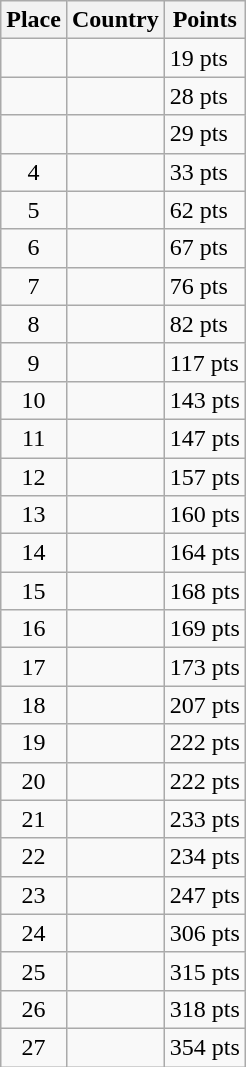<table class=wikitable>
<tr>
<th>Place</th>
<th>Country</th>
<th>Points</th>
</tr>
<tr>
<td align=center></td>
<td></td>
<td>19 pts</td>
</tr>
<tr>
<td align=center></td>
<td></td>
<td>28 pts</td>
</tr>
<tr>
<td align=center></td>
<td></td>
<td>29 pts</td>
</tr>
<tr>
<td align=center>4</td>
<td></td>
<td>33 pts</td>
</tr>
<tr>
<td align=center>5</td>
<td></td>
<td>62 pts</td>
</tr>
<tr>
<td align=center>6</td>
<td></td>
<td>67 pts</td>
</tr>
<tr>
<td align=center>7</td>
<td></td>
<td>76 pts</td>
</tr>
<tr>
<td align=center>8</td>
<td></td>
<td>82 pts</td>
</tr>
<tr>
<td align=center>9</td>
<td></td>
<td>117 pts</td>
</tr>
<tr>
<td align=center>10</td>
<td></td>
<td>143 pts</td>
</tr>
<tr>
<td align=center>11</td>
<td></td>
<td>147 pts</td>
</tr>
<tr>
<td align=center>12</td>
<td></td>
<td>157 pts</td>
</tr>
<tr>
<td align=center>13</td>
<td></td>
<td>160 pts</td>
</tr>
<tr>
<td align=center>14</td>
<td></td>
<td>164 pts</td>
</tr>
<tr>
<td align=center>15</td>
<td></td>
<td>168 pts</td>
</tr>
<tr>
<td align=center>16</td>
<td></td>
<td>169 pts</td>
</tr>
<tr>
<td align=center>17</td>
<td></td>
<td>173 pts</td>
</tr>
<tr>
<td align=center>18</td>
<td></td>
<td>207 pts</td>
</tr>
<tr>
<td align=center>19</td>
<td></td>
<td>222 pts</td>
</tr>
<tr>
<td align=center>20</td>
<td></td>
<td>222 pts</td>
</tr>
<tr>
<td align=center>21</td>
<td></td>
<td>233 pts</td>
</tr>
<tr>
<td align=center>22</td>
<td></td>
<td>234 pts</td>
</tr>
<tr>
<td align=center>23</td>
<td></td>
<td>247 pts</td>
</tr>
<tr>
<td align=center>24</td>
<td></td>
<td>306 pts</td>
</tr>
<tr>
<td align=center>25</td>
<td></td>
<td>315 pts</td>
</tr>
<tr>
<td align=center>26</td>
<td></td>
<td>318 pts</td>
</tr>
<tr>
<td align=center>27</td>
<td></td>
<td>354 pts</td>
</tr>
</table>
